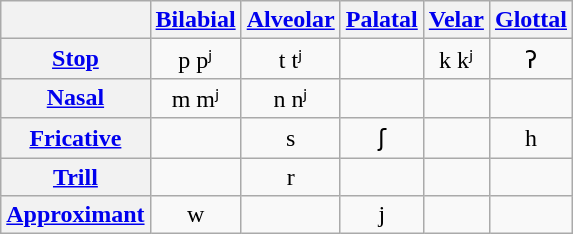<table class="wikitable IPA" style="text-align:center">
<tr>
<th></th>
<th><a href='#'>Bilabial</a></th>
<th><a href='#'>Alveolar</a></th>
<th><a href='#'>Palatal</a></th>
<th><a href='#'>Velar</a></th>
<th><a href='#'>Glottal</a></th>
</tr>
<tr>
<th><a href='#'>Stop</a></th>
<td>p pʲ</td>
<td>t tʲ</td>
<td></td>
<td>k kʲ</td>
<td>ʔ</td>
</tr>
<tr>
<th><a href='#'>Nasal</a></th>
<td>m mʲ</td>
<td>n nʲ</td>
<td></td>
<td></td>
<td></td>
</tr>
<tr>
<th><a href='#'>Fricative</a></th>
<td></td>
<td>s</td>
<td>ʃ</td>
<td></td>
<td>h</td>
</tr>
<tr>
<th><a href='#'>Trill</a></th>
<td></td>
<td>r</td>
<td></td>
<td></td>
<td></td>
</tr>
<tr>
<th><a href='#'>Approximant</a></th>
<td>w</td>
<td></td>
<td>j</td>
<td></td>
<td></td>
</tr>
</table>
